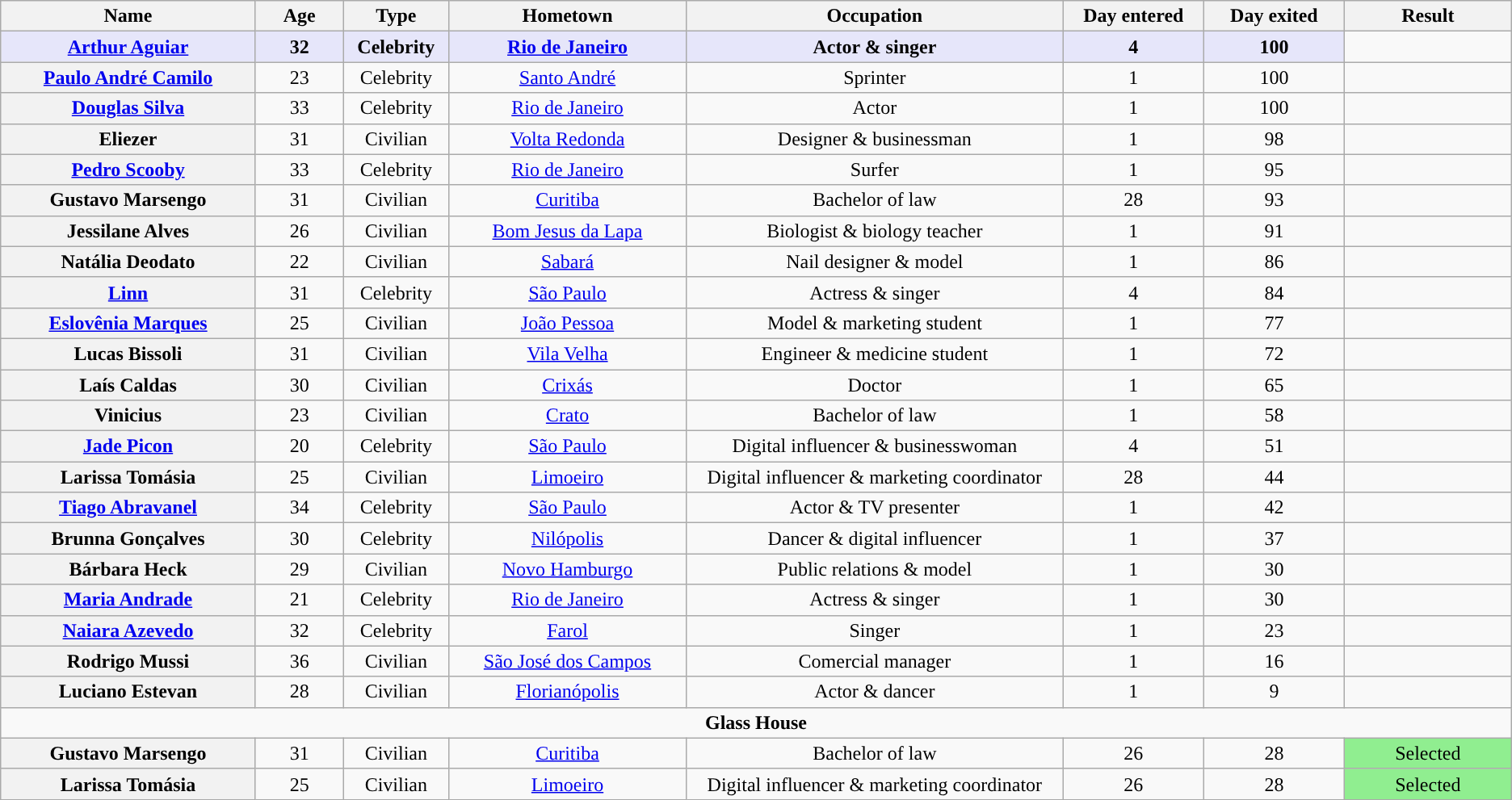<table class="wikitable sortable" style="text-align:center;">
<tr>
<th scope="col" width="14.5%">Name</th>
<th scope="col" width="05.0%">Age</th>
<th scope="col" width="06.0%">Type</th>
<th scope="col" width="13.5%">Hometown</th>
<th scope="col" width="13.5%">Occupation</th>
<th scope="col" width="08.0%">Day entered</th>
<th scope="col" width="08.0%">Day exited</th>
<th scope="col" width="09.5%">Result</th>
</tr>
<tr>
<td bgcolor="E6E6FA"><strong><a href='#'>Arthur Aguiar</a></strong></td>
<td bgcolor="E6E6FA"><strong>32</strong></td>
<td bgcolor="E6E6FA"><strong>Celebrity</strong></td>
<td bgcolor="E6E6FA"><strong><a href='#'>Rio de Janeiro</a></strong></td>
<td bgcolor="E6E6FA"><strong>Actor & singer</strong></td>
<td bgcolor="E6E6FA"><strong>4</strong></td>
<td bgcolor="E6E6FA"><strong>100</strong></td>
<td></td>
</tr>
<tr>
<th><a href='#'>Paulo André Camilo</a></th>
<td>23</td>
<td>Celebrity</td>
<td><a href='#'>Santo André</a></td>
<td>Sprinter</td>
<td>1</td>
<td>100</td>
<td></td>
</tr>
<tr>
<th><a href='#'>Douglas Silva</a></th>
<td>33</td>
<td>Celebrity</td>
<td><a href='#'>Rio de Janeiro</a></td>
<td>Actor</td>
<td>1</td>
<td>100</td>
<td></td>
</tr>
<tr>
<th>Eliezer </th>
<td>31</td>
<td>Civilian</td>
<td><a href='#'>Volta Redonda</a></td>
<td>Designer & businessman</td>
<td>1</td>
<td>98</td>
<td></td>
</tr>
<tr>
<th><a href='#'>Pedro Scooby</a></th>
<td>33</td>
<td>Celebrity</td>
<td><a href='#'>Rio de Janeiro</a></td>
<td>Surfer</td>
<td>1</td>
<td>95</td>
<td></td>
</tr>
<tr>
<th>Gustavo Marsengo</th>
<td>31</td>
<td>Civilian</td>
<td><a href='#'>Curitiba</a></td>
<td>Bachelor of law</td>
<td>28</td>
<td>93</td>
<td></td>
</tr>
<tr>
<th>Jessilane Alves</th>
<td>26</td>
<td>Civilian</td>
<td><a href='#'>Bom Jesus da Lapa</a></td>
<td>Biologist & biology teacher</td>
<td>1</td>
<td>91</td>
<td></td>
</tr>
<tr>
<th>Natália Deodato</th>
<td>22</td>
<td>Civilian</td>
<td><a href='#'>Sabará</a></td>
<td>Nail designer & model</td>
<td>1</td>
<td>86</td>
<td></td>
</tr>
<tr>
<th><a href='#'>Linn </a></th>
<td>31</td>
<td>Celebrity</td>
<td><a href='#'>São Paulo</a></td>
<td>Actress & singer</td>
<td>4</td>
<td>84</td>
<td></td>
</tr>
<tr>
<th><a href='#'>Eslovênia Marques</a></th>
<td>25</td>
<td>Civilian</td>
<td><a href='#'>João Pessoa</a></td>
<td>Model & marketing student</td>
<td>1</td>
<td>77</td>
<td></td>
</tr>
<tr>
<th>Lucas Bissoli</th>
<td>31</td>
<td>Civilian</td>
<td><a href='#'>Vila Velha</a></td>
<td>Engineer & medicine student</td>
<td>1</td>
<td>72</td>
<td></td>
</tr>
<tr>
<th>Laís Caldas</th>
<td>30</td>
<td>Civilian</td>
<td><a href='#'>Crixás</a></td>
<td>Doctor</td>
<td>1</td>
<td>65</td>
<td></td>
</tr>
<tr>
<th>Vinicius </th>
<td>23</td>
<td>Civilian</td>
<td><a href='#'>Crato</a></td>
<td>Bachelor of law</td>
<td>1</td>
<td>58</td>
<td></td>
</tr>
<tr>
<th><a href='#'>Jade Picon</a></th>
<td>20</td>
<td>Celebrity</td>
<td><a href='#'>São Paulo</a></td>
<td nowrap>Digital influencer & businesswoman</td>
<td>4</td>
<td>51</td>
<td></td>
</tr>
<tr>
<th>Larissa Tomásia</th>
<td>25</td>
<td>Civilian</td>
<td><a href='#'>Limoeiro</a></td>
<td nowrap>Digital influencer & marketing coordinator</td>
<td>28</td>
<td>44</td>
<td></td>
</tr>
<tr>
<th><a href='#'>Tiago Abravanel</a></th>
<td>34</td>
<td>Celebrity</td>
<td><a href='#'>São Paulo</a></td>
<td>Actor & TV presenter</td>
<td>1</td>
<td>42</td>
<td></td>
</tr>
<tr>
<th>Brunna Gonçalves</th>
<td>30</td>
<td>Celebrity</td>
<td><a href='#'>Nilópolis</a></td>
<td>Dancer & digital influencer</td>
<td>1</td>
<td>37</td>
<td></td>
</tr>
<tr>
<th>Bárbara Heck</th>
<td>29</td>
<td>Civilian</td>
<td><a href='#'>Novo Hamburgo</a></td>
<td>Public relations & model</td>
<td>1</td>
<td>30</td>
<td></td>
</tr>
<tr>
<th><a href='#'>Maria Andrade</a></th>
<td>21</td>
<td>Celebrity</td>
<td><a href='#'>Rio de Janeiro</a></td>
<td>Actress & singer</td>
<td>1</td>
<td>30</td>
<td></td>
</tr>
<tr>
<th><a href='#'>Naiara Azevedo</a></th>
<td>32</td>
<td>Celebrity</td>
<td><a href='#'>Farol</a></td>
<td>Singer</td>
<td>1</td>
<td>23</td>
<td></td>
</tr>
<tr>
<th>Rodrigo Mussi</th>
<td>36</td>
<td>Civilian</td>
<td nowrap><a href='#'>São José dos Campos</a></td>
<td>Comercial manager</td>
<td>1</td>
<td>16</td>
<td></td>
</tr>
<tr>
<th>Luciano Estevan</th>
<td>28</td>
<td>Civilian</td>
<td><a href='#'>Florianópolis</a></td>
<td>Actor & dancer</td>
<td>1</td>
<td>9</td>
<td></td>
</tr>
<tr>
<td colspan=8 align=center><strong>Glass House</strong></td>
</tr>
<tr>
<th>Gustavo Marsengo</th>
<td>31</td>
<td>Civilian</td>
<td><a href='#'>Curitiba</a></td>
<td>Bachelor of law</td>
<td>26</td>
<td>28</td>
<td bgcolor=90EE90>Selected</td>
</tr>
<tr>
<th>Larissa Tomásia</th>
<td>25</td>
<td>Civilian</td>
<td><a href='#'>Limoeiro</a></td>
<td nowrap>Digital influencer & marketing coordinator</td>
<td>26</td>
<td>28</td>
<td bgcolor=90EE90>Selected</td>
</tr>
</table>
